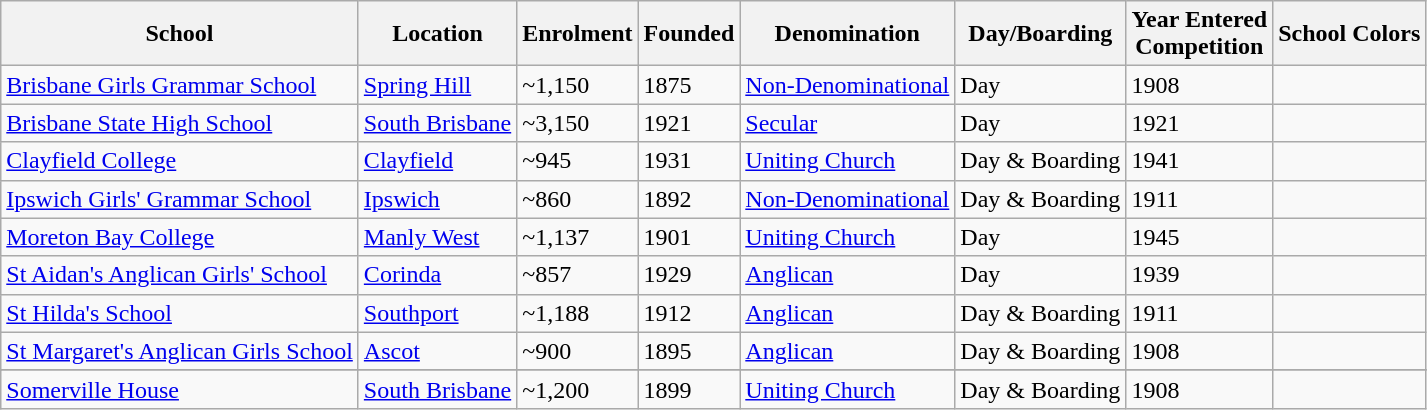<table class="wikitable">
<tr>
<th>School</th>
<th>Location</th>
<th>Enrolment</th>
<th>Founded</th>
<th>Denomination</th>
<th>Day/Boarding</th>
<th>Year Entered<br>Competition</th>
<th>School Colors</th>
</tr>
<tr>
<td><a href='#'>Brisbane Girls Grammar School</a></td>
<td><a href='#'>Spring Hill</a></td>
<td>~1,150</td>
<td>1875</td>
<td><a href='#'>Non-Denominational</a></td>
<td>Day</td>
<td>1908</td>
<td></td>
</tr>
<tr>
<td><a href='#'>Brisbane State High School</a></td>
<td><a href='#'>South Brisbane</a></td>
<td>~3,150</td>
<td>1921</td>
<td><a href='#'>Secular</a></td>
<td>Day</td>
<td>1921</td>
<td></td>
</tr>
<tr>
<td><a href='#'>Clayfield College</a></td>
<td><a href='#'>Clayfield</a></td>
<td>~945</td>
<td>1931</td>
<td><a href='#'>Uniting Church</a></td>
<td>Day & Boarding</td>
<td>1941</td>
<td></td>
</tr>
<tr>
<td><a href='#'>Ipswich Girls' Grammar School</a></td>
<td><a href='#'>Ipswich</a></td>
<td>~860</td>
<td>1892</td>
<td><a href='#'>Non-Denominational</a></td>
<td>Day & Boarding</td>
<td>1911</td>
<td></td>
</tr>
<tr>
<td><a href='#'>Moreton Bay College</a></td>
<td><a href='#'>Manly West</a></td>
<td>~1,137</td>
<td>1901</td>
<td><a href='#'>Uniting Church</a></td>
<td>Day</td>
<td>1945</td>
<td></td>
</tr>
<tr>
<td><a href='#'>St Aidan's Anglican Girls' School</a></td>
<td><a href='#'>Corinda</a></td>
<td>~857</td>
<td>1929</td>
<td><a href='#'>Anglican</a></td>
<td>Day</td>
<td>1939</td>
<td></td>
</tr>
<tr>
<td><a href='#'>St Hilda's School</a></td>
<td><a href='#'>Southport</a></td>
<td>~1,188</td>
<td>1912</td>
<td><a href='#'>Anglican</a></td>
<td>Day & Boarding</td>
<td>1911</td>
<td></td>
</tr>
<tr>
<td><a href='#'>St Margaret's Anglican Girls School</a></td>
<td><a href='#'>Ascot</a></td>
<td>~900</td>
<td>1895</td>
<td><a href='#'>Anglican</a></td>
<td>Day & Boarding</td>
<td>1908</td>
<td></td>
</tr>
<tr>
</tr>
<tr>
<td><a href='#'>Somerville House</a></td>
<td><a href='#'>South Brisbane</a></td>
<td>~1,200</td>
<td>1899</td>
<td><a href='#'>Uniting Church</a></td>
<td>Day & Boarding</td>
<td>1908</td>
<td></td>
</tr>
</table>
